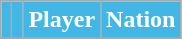<table class="wikitable sortable" style="text-align:center;">
<tr>
<th style="background:#42b7e6; color:#fff;" scope="col"></th>
<th style="background:#42b7e6; color:#fff;" scope="col"></th>
<th style="background:#42b7e6; color:#fff;" scope="col">Player</th>
<th style="background:#42b7e6; color:#fff;" scope="col">Nation</th>
</tr>
<tr>
</tr>
</table>
